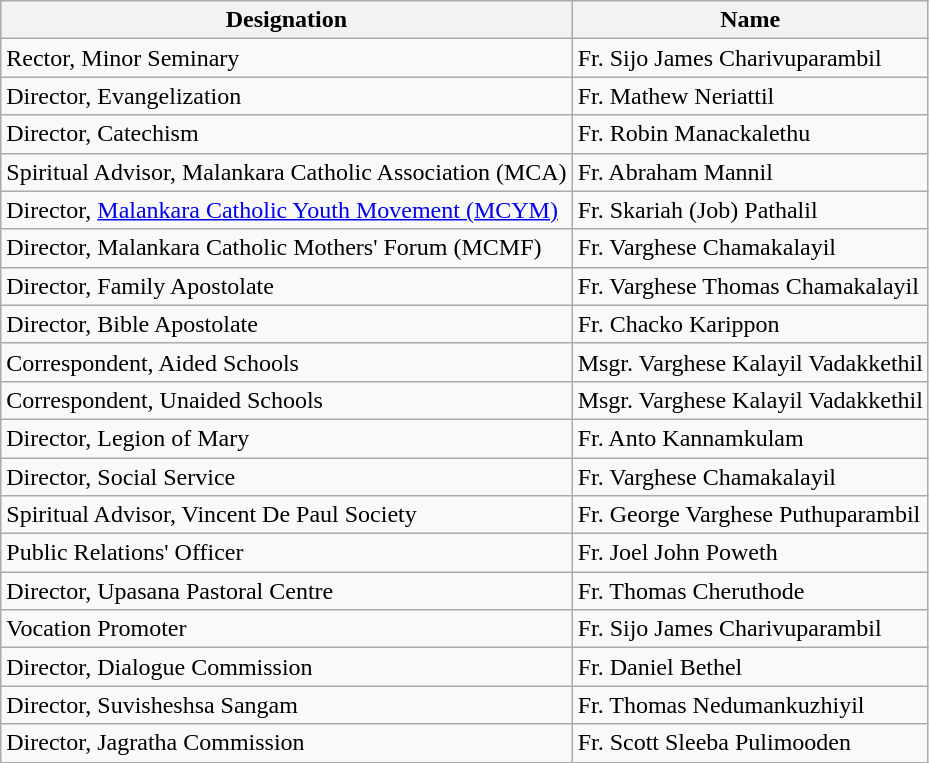<table class="wikitable">
<tr>
<th>Designation</th>
<th>Name</th>
</tr>
<tr>
<td>Rector, Minor Seminary</td>
<td>Fr. Sijo James Charivuparambil</td>
</tr>
<tr>
<td>Director, Evangelization</td>
<td>Fr. Mathew Neriattil</td>
</tr>
<tr>
<td>Director, Catechism</td>
<td>Fr. Robin Manackalethu</td>
</tr>
<tr>
<td>Spiritual Advisor, Malankara Catholic Association (MCA)</td>
<td>Fr. Abraham Mannil</td>
</tr>
<tr>
<td>Director, <a href='#'>Malankara Catholic Youth Movement (MCYM)</a></td>
<td>Fr. Skariah (Job) Pathalil</td>
</tr>
<tr>
<td>Director, Malankara Catholic Mothers' Forum (MCMF)</td>
<td>Fr. Varghese Chamakalayil</td>
</tr>
<tr>
<td>Director, Family Apostolate</td>
<td>Fr. Varghese Thomas Chamakalayil</td>
</tr>
<tr>
<td>Director, Bible Apostolate</td>
<td>Fr. Chacko Karippon</td>
</tr>
<tr>
<td>Correspondent, Aided Schools</td>
<td>Msgr. Varghese Kalayil Vadakkethil</td>
</tr>
<tr>
<td>Correspondent, Unaided Schools</td>
<td>Msgr. Varghese Kalayil Vadakkethil</td>
</tr>
<tr>
<td>Director, Legion of Mary</td>
<td>Fr. Anto Kannamkulam</td>
</tr>
<tr>
<td>Director, Social Service</td>
<td>Fr. Varghese Chamakalayil</td>
</tr>
<tr>
<td>Spiritual Advisor, Vincent De Paul Society</td>
<td>Fr. George Varghese Puthuparambil</td>
</tr>
<tr>
<td>Public Relations' Officer</td>
<td>Fr. Joel John Poweth</td>
</tr>
<tr>
<td>Director, Upasana Pastoral Centre</td>
<td>Fr. Thomas Cheruthode</td>
</tr>
<tr>
<td>Vocation Promoter</td>
<td>Fr. Sijo James Charivuparambil</td>
</tr>
<tr>
<td>Director, Dialogue Commission</td>
<td>Fr. Daniel Bethel</td>
</tr>
<tr>
<td>Director, Suvisheshsa Sangam</td>
<td>Fr. Thomas Nedumankuzhiyil</td>
</tr>
<tr>
<td>Director, Jagratha Commission</td>
<td>Fr. Scott Sleeba Pulimooden</td>
</tr>
</table>
